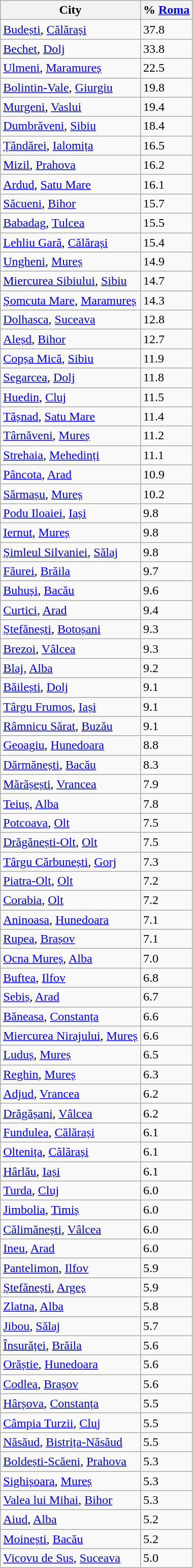<table class="wikitable">
<tr>
<th>City</th>
<th>% <a href='#'>Roma</a></th>
</tr>
<tr>
<td><a href='#'>Budești</a>, <a href='#'>Călărași</a></td>
<td>37.8</td>
</tr>
<tr>
<td><a href='#'>Bechet</a>, <a href='#'>Dolj</a></td>
<td>33.8</td>
</tr>
<tr>
<td><a href='#'>Ulmeni</a>, <a href='#'>Maramureș</a></td>
<td>22.5</td>
</tr>
<tr>
<td><a href='#'>Bolintin-Vale</a>, <a href='#'>Giurgiu</a></td>
<td>19.8</td>
</tr>
<tr>
<td><a href='#'>Murgeni</a>, <a href='#'>Vaslui</a></td>
<td>19.4</td>
</tr>
<tr>
<td><a href='#'>Dumbrăveni</a>, <a href='#'>Sibiu</a></td>
<td>18.4</td>
</tr>
<tr>
<td><a href='#'>Țăndărei</a>, <a href='#'>Ialomița</a></td>
<td>16.5</td>
</tr>
<tr>
<td><a href='#'>Mizil</a>, <a href='#'>Prahova</a></td>
<td>16.2</td>
</tr>
<tr>
<td><a href='#'>Ardud</a>, <a href='#'>Satu Mare</a></td>
<td>16.1</td>
</tr>
<tr>
<td><a href='#'>Săcueni</a>, <a href='#'>Bihor</a></td>
<td>15.7</td>
</tr>
<tr>
<td><a href='#'>Babadag</a>, <a href='#'>Tulcea</a></td>
<td>15.5</td>
</tr>
<tr>
<td><a href='#'>Lehliu Gară</a>, <a href='#'>Călărași</a></td>
<td>15.4</td>
</tr>
<tr>
<td><a href='#'>Ungheni</a>, <a href='#'>Mureș</a></td>
<td>14.9</td>
</tr>
<tr>
<td><a href='#'>Miercurea Sibiului</a>, <a href='#'>Sibiu</a></td>
<td>14.7</td>
</tr>
<tr>
<td><a href='#'>Șomcuta Mare</a>, <a href='#'>Maramureș</a></td>
<td>14.3</td>
</tr>
<tr>
<td><a href='#'>Dolhasca</a>, <a href='#'>Suceava</a></td>
<td>12.8</td>
</tr>
<tr>
<td><a href='#'>Aleșd</a>, <a href='#'>Bihor</a></td>
<td>12.7</td>
</tr>
<tr>
<td><a href='#'>Copșa Mică</a>, <a href='#'>Sibiu</a></td>
<td>11.9</td>
</tr>
<tr>
<td><a href='#'>Segarcea</a>, <a href='#'>Dolj</a></td>
<td>11.8</td>
</tr>
<tr>
<td><a href='#'>Huedin</a>, <a href='#'>Cluj</a></td>
<td>11.5</td>
</tr>
<tr>
<td><a href='#'>Tășnad</a>, <a href='#'>Satu Mare</a></td>
<td>11.4</td>
</tr>
<tr>
<td><a href='#'>Târnăveni</a>, <a href='#'>Mureș</a></td>
<td>11.2</td>
</tr>
<tr>
<td><a href='#'>Strehaia</a>, <a href='#'>Mehedinți</a></td>
<td>11.1</td>
</tr>
<tr>
<td><a href='#'>Pâncota</a>, <a href='#'>Arad</a></td>
<td>10.9</td>
</tr>
<tr>
<td><a href='#'>Sărmașu</a>, <a href='#'>Mureș</a></td>
<td>10.2</td>
</tr>
<tr>
<td><a href='#'>Podu Iloaiei</a>, <a href='#'>Iași</a></td>
<td>9.8</td>
</tr>
<tr>
<td><a href='#'>Iernut</a>, <a href='#'>Mureș</a></td>
<td>9.8</td>
</tr>
<tr>
<td><a href='#'>Șimleul Silvaniei</a>, <a href='#'>Sălaj</a></td>
<td>9.8</td>
</tr>
<tr>
<td><a href='#'>Făurei</a>, <a href='#'>Brăila</a></td>
<td>9.7</td>
</tr>
<tr>
<td><a href='#'>Buhuși</a>, <a href='#'>Bacău</a></td>
<td>9.6</td>
</tr>
<tr>
<td><a href='#'>Curtici</a>, <a href='#'>Arad</a></td>
<td>9.4</td>
</tr>
<tr>
<td><a href='#'>Ștefănești</a>, <a href='#'>Botoșani</a></td>
<td>9.3</td>
</tr>
<tr>
<td><a href='#'>Brezoi</a>, <a href='#'>Vâlcea</a></td>
<td>9.3</td>
</tr>
<tr>
<td><a href='#'>Blaj</a>, <a href='#'>Alba</a></td>
<td>9.2</td>
</tr>
<tr>
<td><a href='#'>Băilești</a>, <a href='#'>Dolj</a></td>
<td>9.1</td>
</tr>
<tr>
<td><a href='#'>Târgu Frumos</a>, <a href='#'>Iași</a></td>
<td>9.1</td>
</tr>
<tr>
<td><a href='#'>Râmnicu Sărat</a>, <a href='#'>Buzău</a></td>
<td>9.1</td>
</tr>
<tr>
<td><a href='#'>Geoagiu</a>, <a href='#'>Hunedoara</a></td>
<td>8.8</td>
</tr>
<tr>
<td><a href='#'>Dărmănești</a>, <a href='#'>Bacău</a></td>
<td>8.3</td>
</tr>
<tr>
<td><a href='#'>Mărășești</a>, <a href='#'>Vrancea</a></td>
<td>7.9</td>
</tr>
<tr>
<td><a href='#'>Teiuș</a>, <a href='#'>Alba</a></td>
<td>7.8</td>
</tr>
<tr>
<td><a href='#'>Potcoava</a>, <a href='#'>Olt</a></td>
<td>7.5</td>
</tr>
<tr>
<td><a href='#'>Drăgănești-Olt</a>, <a href='#'>Olt</a></td>
<td>7.5</td>
</tr>
<tr>
<td><a href='#'>Târgu Cărbunești</a>, <a href='#'>Gorj</a></td>
<td>7.3</td>
</tr>
<tr>
<td><a href='#'>Piatra-Olt</a>, <a href='#'>Olt</a></td>
<td>7.2</td>
</tr>
<tr>
<td><a href='#'>Corabia</a>, <a href='#'>Olt</a></td>
<td>7.2</td>
</tr>
<tr>
<td><a href='#'>Aninoasa</a>, <a href='#'>Hunedoara</a></td>
<td>7.1</td>
</tr>
<tr>
<td><a href='#'>Rupea</a>, <a href='#'>Brașov</a></td>
<td>7.1</td>
</tr>
<tr>
<td><a href='#'>Ocna Mureș</a>, <a href='#'>Alba</a></td>
<td>7.0</td>
</tr>
<tr>
<td><a href='#'>Buftea</a>, <a href='#'>Ilfov</a></td>
<td>6.8</td>
</tr>
<tr>
<td><a href='#'>Sebiș</a>, <a href='#'>Arad</a></td>
<td>6.7</td>
</tr>
<tr>
<td><a href='#'>Băneasa</a>, <a href='#'>Constanța</a></td>
<td>6.6</td>
</tr>
<tr>
<td><a href='#'>Miercurea Nirajului</a>, <a href='#'>Mureș</a></td>
<td>6.6</td>
</tr>
<tr>
<td><a href='#'>Luduș</a>, <a href='#'>Mureș</a></td>
<td>6.5</td>
</tr>
<tr>
<td><a href='#'>Reghin</a>, <a href='#'>Mureș</a></td>
<td>6.3</td>
</tr>
<tr>
<td><a href='#'>Adjud</a>, <a href='#'>Vrancea</a></td>
<td>6.2</td>
</tr>
<tr>
<td><a href='#'>Drăgășani</a>, <a href='#'>Vâlcea</a></td>
<td>6.2</td>
</tr>
<tr>
<td><a href='#'>Fundulea</a>, <a href='#'>Călărași</a></td>
<td>6.1</td>
</tr>
<tr>
<td><a href='#'>Oltenița</a>, <a href='#'>Călărași</a></td>
<td>6.1</td>
</tr>
<tr>
<td><a href='#'>Hârlău</a>, <a href='#'>Iași</a></td>
<td>6.1</td>
</tr>
<tr>
<td><a href='#'>Turda</a>, <a href='#'>Cluj</a></td>
<td>6.0</td>
</tr>
<tr>
<td><a href='#'>Jimbolia</a>, <a href='#'>Timiș</a></td>
<td>6.0</td>
</tr>
<tr>
<td><a href='#'>Călimănești</a>, <a href='#'>Vâlcea</a></td>
<td>6.0</td>
</tr>
<tr>
<td><a href='#'>Ineu</a>, <a href='#'>Arad</a></td>
<td>6.0</td>
</tr>
<tr>
<td><a href='#'>Pantelimon</a>, <a href='#'>Ilfov</a></td>
<td>5.9</td>
</tr>
<tr>
<td><a href='#'>Ștefănești</a>, <a href='#'>Argeș</a></td>
<td>5.9</td>
</tr>
<tr>
<td><a href='#'>Zlatna</a>, <a href='#'>Alba</a></td>
<td>5.8</td>
</tr>
<tr>
<td><a href='#'>Jibou</a>, <a href='#'>Sălaj</a></td>
<td>5.7</td>
</tr>
<tr>
<td><a href='#'>Însurăței</a>, <a href='#'>Brăila</a></td>
<td>5.6</td>
</tr>
<tr>
<td><a href='#'>Orăștie</a>, <a href='#'>Hunedoara</a></td>
<td>5.6</td>
</tr>
<tr>
<td><a href='#'>Codlea</a>, <a href='#'>Brașov</a></td>
<td>5.6</td>
</tr>
<tr>
<td><a href='#'>Hârșova</a>, <a href='#'>Constanța</a></td>
<td>5.5</td>
</tr>
<tr>
<td><a href='#'>Câmpia Turzii</a>, <a href='#'>Cluj</a></td>
<td>5.5</td>
</tr>
<tr>
<td><a href='#'>Năsăud</a>, <a href='#'>Bistrița-Năsăud</a></td>
<td>5.5</td>
</tr>
<tr>
<td><a href='#'>Boldești-Scăeni</a>, <a href='#'>Prahova</a></td>
<td>5.3</td>
</tr>
<tr>
<td><a href='#'>Sighișoara</a>, <a href='#'>Mureș</a></td>
<td>5.3</td>
</tr>
<tr>
<td><a href='#'>Valea lui Mihai</a>, <a href='#'>Bihor</a></td>
<td>5.3</td>
</tr>
<tr>
<td><a href='#'>Aiud</a>, <a href='#'>Alba</a></td>
<td>5.2</td>
</tr>
<tr>
<td><a href='#'>Moinești</a>, <a href='#'>Bacău</a></td>
<td>5.2</td>
</tr>
<tr>
<td><a href='#'>Vicovu de Sus</a>, <a href='#'>Suceava</a></td>
<td>5.0</td>
</tr>
</table>
